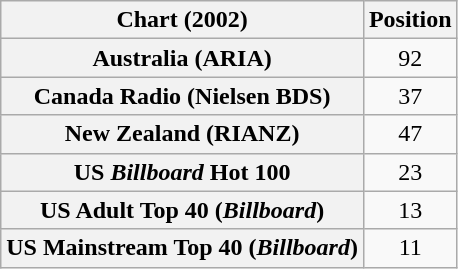<table class="wikitable sortable plainrowheaders" style="text-align:center">
<tr>
<th scope="col">Chart (2002)</th>
<th scope="col">Position</th>
</tr>
<tr>
<th scope="row">Australia (ARIA)</th>
<td>92</td>
</tr>
<tr>
<th scope="row">Canada Radio (Nielsen BDS)</th>
<td>37</td>
</tr>
<tr>
<th scope="row">New Zealand (RIANZ)</th>
<td>47</td>
</tr>
<tr>
<th scope="row">US <em>Billboard</em> Hot 100</th>
<td>23</td>
</tr>
<tr>
<th scope="row">US Adult Top 40 (<em>Billboard</em>)</th>
<td>13</td>
</tr>
<tr>
<th scope="row">US Mainstream Top 40 (<em>Billboard</em>)</th>
<td>11</td>
</tr>
</table>
